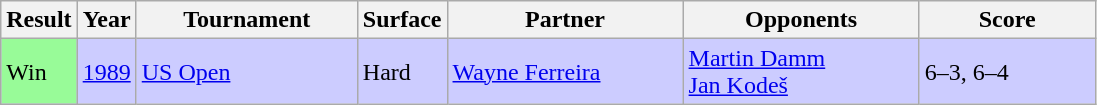<table class="sortable wikitable">
<tr>
<th style="width:40px;">Result</th>
<th style="width:30px;">Year</th>
<th style="width:140px;">Tournament</th>
<th style="width:50px;">Surface</th>
<th style="width:150px;">Partner</th>
<th style="width:150px;">Opponents</th>
<th style="width:110px;" class="unsortable">Score</th>
</tr>
<tr style="background:#ccccff;">
<td style="background:#98fb98;">Win</td>
<td><a href='#'>1989</a></td>
<td><a href='#'>US Open</a></td>
<td>Hard</td>
<td> <a href='#'>Wayne Ferreira</a></td>
<td> <a href='#'>Martin Damm</a> <br>  <a href='#'>Jan Kodeš</a></td>
<td>6–3, 6–4</td>
</tr>
</table>
